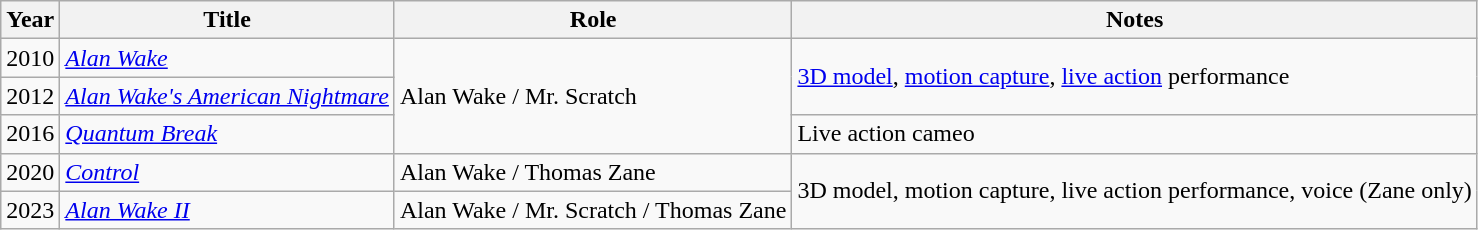<table class="wikitable sortable">
<tr>
<th>Year</th>
<th>Title</th>
<th>Role</th>
<th class="unsortable">Notes</th>
</tr>
<tr>
<td>2010</td>
<td><em><a href='#'>Alan Wake</a></em></td>
<td rowspan="3">Alan Wake / Mr. Scratch</td>
<td rowspan="2"><a href='#'>3D model</a>, <a href='#'>motion capture</a>, <a href='#'>live action</a> performance</td>
</tr>
<tr>
<td>2012</td>
<td><em><a href='#'>Alan Wake's American Nightmare</a></em></td>
</tr>
<tr>
<td>2016</td>
<td><em><a href='#'>Quantum Break</a></em></td>
<td>Live action cameo</td>
</tr>
<tr>
<td>2020</td>
<td><em><a href='#'>Control</a></em></td>
<td>Alan Wake / Thomas Zane</td>
<td rowspan="2">3D model, motion capture, live action performance, voice (Zane only)</td>
</tr>
<tr>
<td>2023</td>
<td><em><a href='#'>Alan Wake II</a></em></td>
<td>Alan Wake / Mr. Scratch / Thomas Zane</td>
</tr>
</table>
